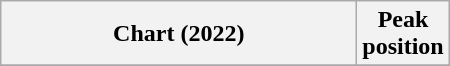<table class="wikitable">
<tr>
<th scope="col"  width=230>Chart (2022)</th>
<th>Peak<br>position</th>
</tr>
<tr>
</tr>
</table>
